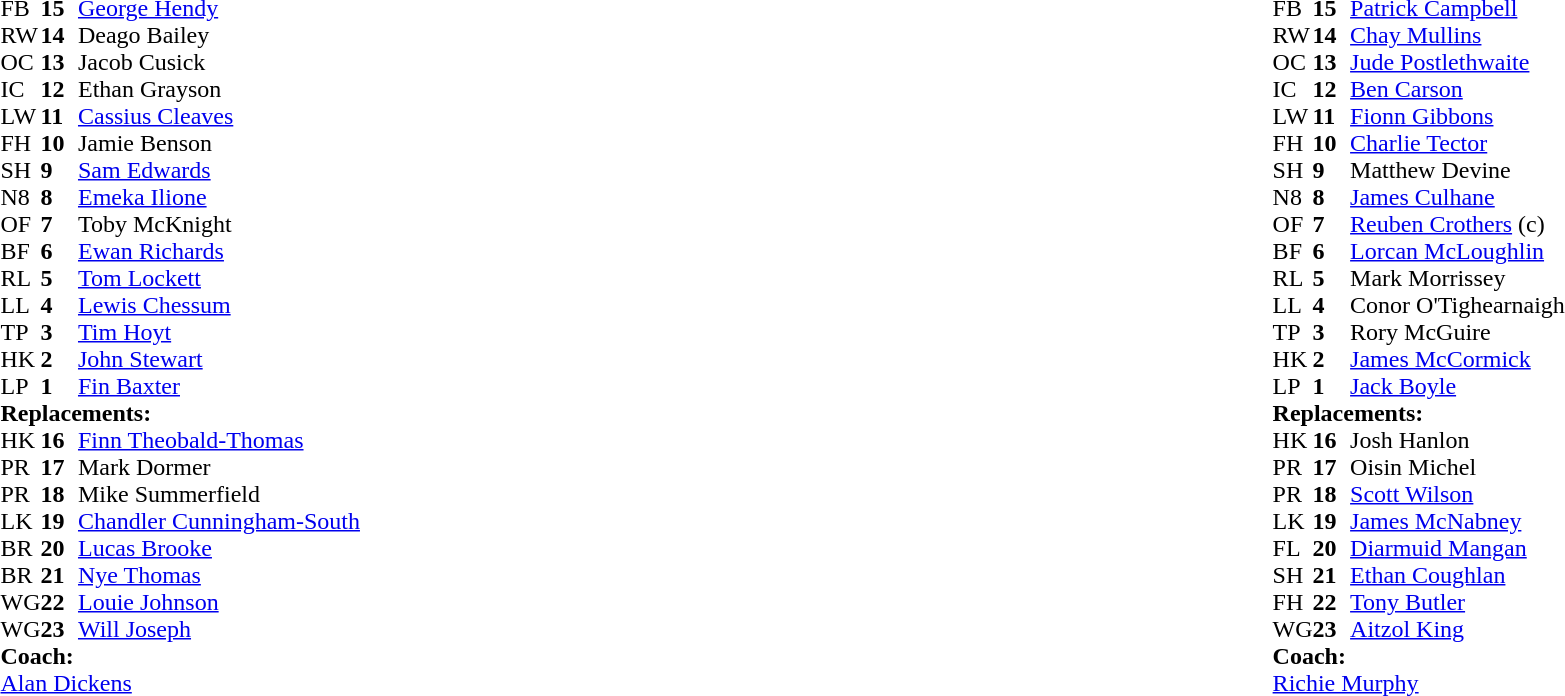<table style="width:100%">
<tr>
<td style="vertical-align:top; width:50%"><br><table cellspacing="0" cellpadding="0">
<tr>
<th width="25"></th>
<th width="25"></th>
</tr>
<tr>
<td>FB</td>
<td><strong>15</strong></td>
<td><a href='#'>George Hendy</a></td>
</tr>
<tr>
<td>RW</td>
<td><strong>14</strong></td>
<td>Deago Bailey</td>
</tr>
<tr>
<td>OC</td>
<td><strong>13</strong></td>
<td>Jacob Cusick</td>
<td></td>
<td></td>
</tr>
<tr>
<td>IC</td>
<td><strong>12</strong></td>
<td>Ethan Grayson</td>
</tr>
<tr>
<td>LW</td>
<td><strong>11</strong></td>
<td><a href='#'>Cassius Cleaves</a></td>
</tr>
<tr>
<td>FH</td>
<td><strong>10</strong></td>
<td>Jamie Benson</td>
<td></td>
<td></td>
</tr>
<tr>
<td>SH</td>
<td><strong>9</strong></td>
<td><a href='#'>Sam Edwards</a></td>
</tr>
<tr>
<td>N8</td>
<td><strong>8</strong></td>
<td><a href='#'>Emeka Ilione</a></td>
</tr>
<tr>
<td>OF</td>
<td><strong>7</strong></td>
<td>Toby McKnight</td>
<td></td>
<td></td>
</tr>
<tr>
<td>BF</td>
<td><strong>6</strong></td>
<td><a href='#'>Ewan Richards</a></td>
<td></td>
<td></td>
</tr>
<tr>
<td>RL</td>
<td><strong>5</strong></td>
<td><a href='#'>Tom Lockett</a></td>
<td></td>
<td></td>
</tr>
<tr>
<td>LL</td>
<td><strong>4</strong></td>
<td><a href='#'>Lewis Chessum</a></td>
</tr>
<tr>
<td>TP</td>
<td><strong>3</strong></td>
<td><a href='#'>Tim Hoyt</a></td>
<td></td>
<td></td>
</tr>
<tr>
<td>HK</td>
<td><strong>2</strong></td>
<td><a href='#'>John Stewart</a></td>
<td></td>
<td></td>
</tr>
<tr>
<td>LP</td>
<td><strong>1</strong></td>
<td><a href='#'>Fin Baxter</a></td>
<td></td>
<td></td>
</tr>
<tr>
<td colspan="3"><strong>Replacements:</strong></td>
</tr>
<tr>
<td>HK</td>
<td><strong>16</strong></td>
<td><a href='#'>Finn Theobald-Thomas</a></td>
<td></td>
<td></td>
</tr>
<tr>
<td>PR</td>
<td><strong>17</strong></td>
<td>Mark Dormer</td>
<td></td>
<td></td>
</tr>
<tr>
<td>PR</td>
<td><strong>18</strong></td>
<td>Mike Summerfield</td>
<td></td>
<td></td>
</tr>
<tr>
<td>LK</td>
<td><strong>19</strong></td>
<td><a href='#'>Chandler Cunningham-South</a></td>
<td></td>
<td></td>
</tr>
<tr>
<td>BR</td>
<td><strong>20</strong></td>
<td><a href='#'>Lucas Brooke</a></td>
<td></td>
<td></td>
</tr>
<tr>
<td>BR</td>
<td><strong>21</strong></td>
<td><a href='#'>Nye Thomas</a></td>
<td></td>
<td></td>
</tr>
<tr>
<td>WG</td>
<td><strong>22</strong></td>
<td><a href='#'>Louie Johnson</a></td>
<td></td>
<td></td>
</tr>
<tr>
<td>WG</td>
<td><strong>23</strong></td>
<td><a href='#'>Will Joseph</a></td>
<td></td>
<td></td>
</tr>
<tr>
<td colspan="3"><strong>Coach:</strong></td>
</tr>
<tr>
<td colspan="3"><a href='#'>Alan Dickens</a></td>
</tr>
</table>
</td>
<td style="vertical-align:top"></td>
<td style="vertical-align:top; width:50%"><br><table cellspacing="0" cellpadding="0" style="margin:auto">
<tr>
<th width="25"></th>
<th width="25"></th>
</tr>
<tr>
<td>FB</td>
<td><strong>15</strong></td>
<td><a href='#'>Patrick Campbell</a></td>
</tr>
<tr>
<td>RW</td>
<td><strong>14</strong></td>
<td><a href='#'>Chay Mullins</a></td>
<td></td>
<td></td>
</tr>
<tr>
<td>OC</td>
<td><strong>13</strong></td>
<td><a href='#'>Jude Postlethwaite</a></td>
</tr>
<tr>
<td>IC</td>
<td><strong>12</strong></td>
<td><a href='#'>Ben Carson</a></td>
</tr>
<tr>
<td>LW</td>
<td><strong>11</strong></td>
<td><a href='#'>Fionn Gibbons</a></td>
</tr>
<tr>
<td>FH</td>
<td><strong>10</strong></td>
<td><a href='#'>Charlie Tector</a></td>
<td></td>
<td></td>
</tr>
<tr>
<td>SH</td>
<td><strong>9</strong></td>
<td>Matthew Devine</td>
<td></td>
<td></td>
</tr>
<tr>
<td>N8</td>
<td><strong>8</strong></td>
<td><a href='#'>James Culhane</a></td>
</tr>
<tr>
<td>OF</td>
<td><strong>7</strong></td>
<td><a href='#'>Reuben Crothers</a> (c)</td>
</tr>
<tr>
<td>BF</td>
<td><strong>6</strong></td>
<td><a href='#'>Lorcan McLoughlin</a></td>
<td></td>
<td></td>
</tr>
<tr>
<td>RL</td>
<td><strong>5</strong></td>
<td>Mark Morrissey</td>
<td></td>
<td></td>
</tr>
<tr>
<td>LL</td>
<td><strong>4</strong></td>
<td>Conor O'Tighearnaigh</td>
</tr>
<tr>
<td>TP</td>
<td><strong>3</strong></td>
<td>Rory McGuire</td>
<td></td>
<td></td>
</tr>
<tr>
<td>HK</td>
<td><strong>2</strong></td>
<td><a href='#'>James McCormick</a></td>
<td></td>
<td></td>
</tr>
<tr>
<td>LP</td>
<td><strong>1</strong></td>
<td><a href='#'>Jack Boyle</a></td>
<td></td>
<td></td>
</tr>
<tr>
<td colspan="3"><strong>Replacements:</strong></td>
</tr>
<tr>
<td>HK</td>
<td><strong>16</strong></td>
<td>Josh Hanlon</td>
<td></td>
<td></td>
</tr>
<tr>
<td>PR</td>
<td><strong>17</strong></td>
<td>Oisin Michel</td>
<td></td>
<td></td>
</tr>
<tr>
<td>PR</td>
<td><strong>18</strong></td>
<td><a href='#'>Scott Wilson</a></td>
<td></td>
<td></td>
</tr>
<tr>
<td>LK</td>
<td><strong>19</strong></td>
<td><a href='#'>James McNabney</a></td>
<td></td>
<td></td>
</tr>
<tr>
<td>FL</td>
<td><strong>20</strong></td>
<td><a href='#'>Diarmuid Mangan</a></td>
<td></td>
<td></td>
</tr>
<tr>
<td>SH</td>
<td><strong>21</strong></td>
<td><a href='#'>Ethan Coughlan</a></td>
<td></td>
<td></td>
</tr>
<tr>
<td>FH</td>
<td><strong>22</strong></td>
<td><a href='#'>Tony Butler</a></td>
<td></td>
<td></td>
</tr>
<tr>
<td>WG</td>
<td><strong>23</strong></td>
<td><a href='#'>Aitzol King</a></td>
<td></td>
<td></td>
</tr>
<tr>
<td colspan="3"><strong>Coach:</strong></td>
</tr>
<tr>
<td colspan="3"><a href='#'>Richie Murphy</a></td>
</tr>
</table>
</td>
</tr>
</table>
